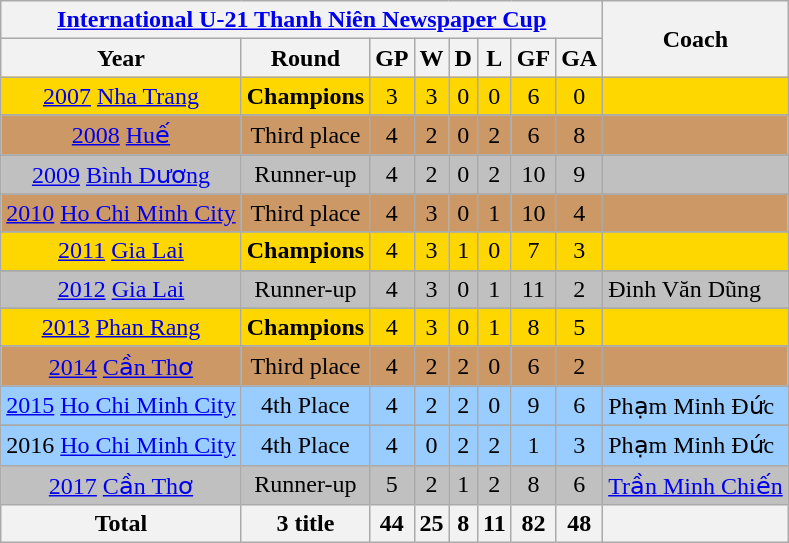<table class="wikitable" style="text-align:center;">
<tr>
<th colspan=8><a href='#'>International U-21 Thanh Niên Newspaper Cup</a></th>
<th rowspan=2>Coach</th>
</tr>
<tr>
<th>Year</th>
<th>Round</th>
<th>GP</th>
<th>W</th>
<th>D</th>
<th>L</th>
<th>GF</th>
<th>GA</th>
</tr>
<tr style="background-color:gold;">
<td> <a href='#'>2007</a> <a href='#'>Nha Trang</a></td>
<td><strong>Champions</strong></td>
<td>3</td>
<td>3</td>
<td>0</td>
<td>0</td>
<td>6</td>
<td>0</td>
<td style="text-align:left;"></td>
</tr>
<tr>
</tr>
<tr style="background-color:#cc9966;">
<td> <a href='#'>2008</a> <a href='#'>Huế</a></td>
<td>Third place</td>
<td>4</td>
<td>2</td>
<td>0</td>
<td>2</td>
<td>6</td>
<td>8</td>
<td style="text-align:left;"></td>
</tr>
<tr>
</tr>
<tr style="background-color:silver;">
<td> <a href='#'>2009</a> <a href='#'>Bình Dương</a></td>
<td>Runner-up</td>
<td>4</td>
<td>2</td>
<td>0</td>
<td>2</td>
<td>10</td>
<td>9</td>
<td style="text-align:left;"></td>
</tr>
<tr>
</tr>
<tr style="background-color:#cc9966;">
<td> <a href='#'>2010</a> <a href='#'>Ho Chi Minh City</a></td>
<td>Third place</td>
<td>4</td>
<td>3</td>
<td>0</td>
<td>1</td>
<td>10</td>
<td>4</td>
<td style="text-align:left;"></td>
</tr>
<tr>
</tr>
<tr style="background-color:gold;">
<td> <a href='#'>2011</a> <a href='#'>Gia Lai</a></td>
<td><strong>Champions</strong></td>
<td>4</td>
<td>3</td>
<td>1</td>
<td>0</td>
<td>7</td>
<td>3</td>
<td style="text-align:left;"></td>
</tr>
<tr>
</tr>
<tr style="background-color:silver;">
<td> <a href='#'>2012</a> <a href='#'>Gia Lai</a></td>
<td>Runner-up</td>
<td>4</td>
<td>3</td>
<td>0</td>
<td>1</td>
<td>11</td>
<td>2</td>
<td style="text-align:left;"> Đinh Văn Dũng</td>
</tr>
<tr>
</tr>
<tr style="background-color:gold;">
<td> <a href='#'>2013</a> <a href='#'>Phan Rang</a></td>
<td><strong>Champions</strong></td>
<td>4</td>
<td>3</td>
<td>0</td>
<td>1</td>
<td>8</td>
<td>5</td>
<td style="text-align:left;"></td>
</tr>
<tr>
</tr>
<tr style="background-color:#cc9966;">
<td> <a href='#'>2014</a> <a href='#'>Cần Thơ</a></td>
<td>Third place</td>
<td>4</td>
<td>2</td>
<td>2</td>
<td>0</td>
<td>6</td>
<td>2</td>
<td style="text-align:left;"></td>
</tr>
<tr>
</tr>
<tr style="background-color:#9acdff;">
<td> <a href='#'>2015</a> <a href='#'>Ho Chi Minh City</a></td>
<td>4th Place</td>
<td>4</td>
<td>2</td>
<td>2</td>
<td>0</td>
<td>9</td>
<td>6</td>
<td style="text-align:left;"> Phạm Minh Đức</td>
</tr>
<tr>
</tr>
<tr style="background-color:#9acdff;">
<td> 2016 <a href='#'>Ho Chi Minh City</a></td>
<td>4th Place</td>
<td>4</td>
<td>0</td>
<td>2</td>
<td>2</td>
<td>1</td>
<td>3</td>
<td style="text-align:left;"> Phạm Minh Đức</td>
</tr>
<tr style="background-color:silver;">
<td> <a href='#'>2017</a> <a href='#'>Cần Thơ</a></td>
<td>Runner-up</td>
<td>5</td>
<td>2</td>
<td>1</td>
<td>2</td>
<td>8</td>
<td>6</td>
<td style="text-align:left;"> <a href='#'>Trần Minh Chiến</a></td>
</tr>
<tr>
<th>Total</th>
<th>3 title</th>
<th>44</th>
<th>25</th>
<th>8</th>
<th>11</th>
<th>82</th>
<th>48</th>
<th></th>
</tr>
</table>
